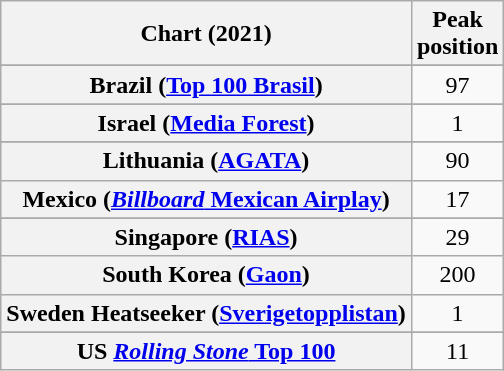<table class="wikitable sortable plainrowheaders" style="text-align:center">
<tr>
<th scope="col">Chart (2021)</th>
<th scope="col">Peak<br>position</th>
</tr>
<tr>
</tr>
<tr>
</tr>
<tr>
</tr>
<tr>
<th scope="row">Brazil (<a href='#'>Top 100 Brasil</a>)</th>
<td>97</td>
</tr>
<tr>
</tr>
<tr>
</tr>
<tr>
</tr>
<tr>
</tr>
<tr>
</tr>
<tr>
</tr>
<tr>
</tr>
<tr>
</tr>
<tr>
<th scope="row">Israel (<a href='#'>Media Forest</a>)</th>
<td>1</td>
</tr>
<tr>
</tr>
<tr>
<th scope="row">Lithuania (<a href='#'>AGATA</a>)</th>
<td>90</td>
</tr>
<tr>
<th scope="row">Mexico (<a href='#'><em>Billboard</em> Mexican Airplay</a>)</th>
<td>17</td>
</tr>
<tr>
</tr>
<tr>
</tr>
<tr>
</tr>
<tr>
</tr>
<tr>
<th scope="row">Singapore (<a href='#'>RIAS</a>)</th>
<td>29</td>
</tr>
<tr>
<th scope="row">South Korea (<a href='#'>Gaon</a>)</th>
<td>200</td>
</tr>
<tr>
<th scope="row">Sweden Heatseeker (<a href='#'>Sverigetopplistan</a>)</th>
<td>1</td>
</tr>
<tr>
</tr>
<tr>
</tr>
<tr>
</tr>
<tr>
</tr>
<tr>
</tr>
<tr>
</tr>
<tr>
</tr>
<tr>
</tr>
<tr>
<th scope="row">US <a href='#'><em>Rolling Stone</em> Top 100</a></th>
<td>11</td>
</tr>
</table>
